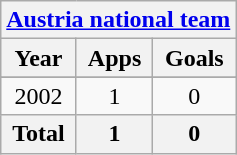<table class="wikitable" style="text-align:center">
<tr>
<th colspan=3><a href='#'>Austria national team</a></th>
</tr>
<tr>
<th>Year</th>
<th>Apps</th>
<th>Goals</th>
</tr>
<tr>
</tr>
<tr>
<td>2002</td>
<td>1</td>
<td>0</td>
</tr>
<tr>
<th>Total</th>
<th>1</th>
<th>0</th>
</tr>
</table>
